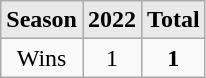<table class=wikitable>
<tr bgcolor=E9E9E9>
<td><strong>Season</strong></td>
<td><strong>2022</strong></td>
<td><strong>Total</strong></td>
</tr>
<tr align=center>
<td>Wins</td>
<td>1</td>
<td><strong>1</strong></td>
</tr>
</table>
